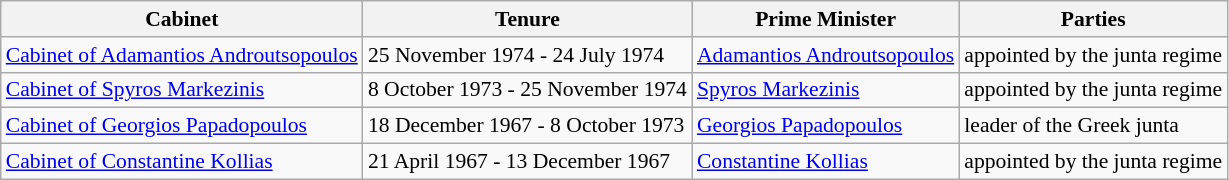<table class="wikitable" style="font-size: 90%;">
<tr>
<th>Cabinet</th>
<th>Tenure</th>
<th>Prime Minister</th>
<th>Parties</th>
</tr>
<tr>
<td><a href='#'>Cabinet of Adamantios Androutsopoulos</a></td>
<td>25 November 1974 - 24 July 1974</td>
<td><a href='#'>Adamantios Androutsopoulos</a></td>
<td>appointed by the junta regime</td>
</tr>
<tr>
<td><a href='#'>Cabinet of Spyros Markezinis</a></td>
<td>8 October 1973 - 25 November 1974</td>
<td><a href='#'>Spyros Markezinis</a></td>
<td>appointed by the junta regime</td>
</tr>
<tr>
<td><a href='#'>Cabinet of Georgios Papadopoulos</a></td>
<td>18 December 1967 - 8 October 1973</td>
<td><a href='#'>Georgios Papadopoulos</a></td>
<td>leader of the Greek junta</td>
</tr>
<tr>
<td><a href='#'>Cabinet of Constantine Kollias</a></td>
<td>21 April 1967 - 13 December 1967</td>
<td><a href='#'>Constantine Kollias</a></td>
<td>appointed by the junta regime</td>
</tr>
</table>
